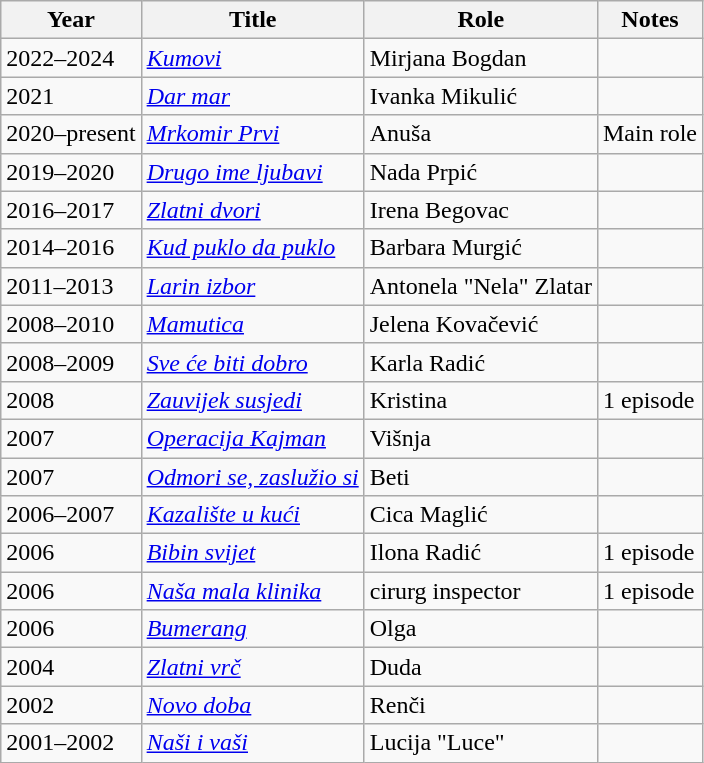<table class="wikitable sortable">
<tr>
<th>Year</th>
<th>Title</th>
<th>Role</th>
<th class="unsortable">Notes</th>
</tr>
<tr>
<td>2022–2024</td>
<td><em><a href='#'>Kumovi</a></em></td>
<td>Mirjana Bogdan</td>
<td></td>
</tr>
<tr>
<td>2021</td>
<td><em><a href='#'>Dar mar</a></em></td>
<td>Ivanka Mikulić</td>
<td></td>
</tr>
<tr>
<td>2020–present</td>
<td><em><a href='#'>Mrkomir Prvi</a></em></td>
<td>Anuša</td>
<td>Main role</td>
</tr>
<tr>
<td>2019–2020</td>
<td><em><a href='#'>Drugo ime ljubavi</a></em></td>
<td>Nada Prpić</td>
<td></td>
</tr>
<tr>
<td>2016–2017</td>
<td><em><a href='#'>Zlatni dvori</a></em></td>
<td>Irena Begovac</td>
<td></td>
</tr>
<tr>
<td>2014–2016</td>
<td><em><a href='#'>Kud puklo da puklo</a></em></td>
<td>Barbara Murgić</td>
<td></td>
</tr>
<tr>
<td>2011–2013</td>
<td><em><a href='#'>Larin izbor</a></em></td>
<td>Antonela "Nela" Zlatar</td>
<td></td>
</tr>
<tr>
<td>2008–2010</td>
<td><em><a href='#'>Mamutica</a></em></td>
<td>Jelena Kovačević</td>
<td></td>
</tr>
<tr>
<td>2008–2009</td>
<td><em><a href='#'>Sve će biti dobro</a></em></td>
<td>Karla Radić</td>
<td></td>
</tr>
<tr>
<td>2008</td>
<td><em><a href='#'>Zauvijek susjedi</a></em></td>
<td>Kristina</td>
<td>1 episode</td>
</tr>
<tr>
<td>2007</td>
<td><em><a href='#'>Operacija Kajman</a></em></td>
<td>Višnja</td>
<td></td>
</tr>
<tr>
<td>2007</td>
<td><em><a href='#'>Odmori se, zaslužio si</a></em></td>
<td>Beti</td>
<td></td>
</tr>
<tr>
<td>2006–2007</td>
<td><em><a href='#'>Kazalište u kući</a></em></td>
<td>Cica Maglić</td>
<td></td>
</tr>
<tr>
<td>2006</td>
<td><em><a href='#'>Bibin svijet</a></em></td>
<td>Ilona Radić</td>
<td>1 episode</td>
</tr>
<tr>
<td>2006</td>
<td><em><a href='#'>Naša mala klinika</a></em></td>
<td>cirurg inspector</td>
<td>1 episode</td>
</tr>
<tr>
<td>2006</td>
<td><em><a href='#'>Bumerang</a></em></td>
<td>Olga</td>
<td></td>
</tr>
<tr>
<td>2004</td>
<td><em><a href='#'>Zlatni vrč</a></em></td>
<td>Duda</td>
<td></td>
</tr>
<tr>
<td>2002</td>
<td><em><a href='#'>Novo doba</a></em></td>
<td>Renči</td>
<td></td>
</tr>
<tr>
<td>2001–2002</td>
<td><em><a href='#'>Naši i vaši</a></em></td>
<td>Lucija "Luce"</td>
<td></td>
</tr>
</table>
